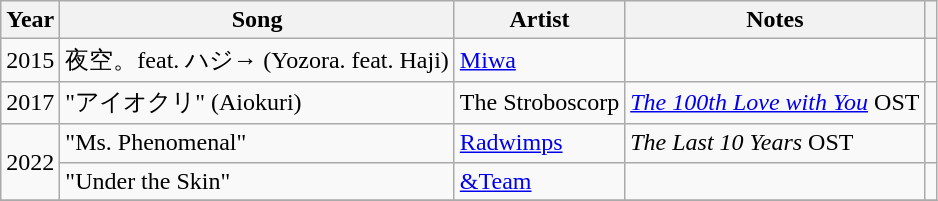<table class="wikitable">
<tr>
<th>Year</th>
<th>Song</th>
<th>Artist</th>
<th>Notes</th>
<th></th>
</tr>
<tr>
<td>2015</td>
<td>夜空。feat. ハジ→ (Yozora. feat. Haji)</td>
<td><a href='#'>Miwa</a></td>
<td></td>
<td></td>
</tr>
<tr>
<td>2017</td>
<td>"アイオクリ" (Aiokuri)</td>
<td>The Stroboscorp</td>
<td><em><a href='#'>The 100th Love with You</a></em> OST</td>
<td></td>
</tr>
<tr>
<td rowspan="2">2022</td>
<td>"Ms. Phenomenal"</td>
<td><a href='#'>Radwimps</a></td>
<td><em>The Last 10 Years</em> OST</td>
<td></td>
</tr>
<tr>
<td>"Under the Skin"</td>
<td><a href='#'>&Team</a></td>
<td></td>
<td></td>
</tr>
<tr>
</tr>
</table>
